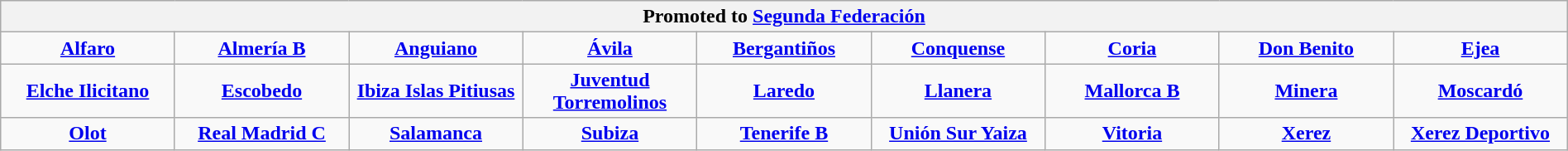<table class="wikitable" style="text-align: center; margin: 0 auto;">
<tr>
<th colspan="9">Promoted to <a href='#'>Segunda Federación</a></th>
</tr>
<tr>
<td width=11.1111%><strong><a href='#'>Alfaro</a></strong><br></td>
<td><strong><a href='#'>Almería B</a></strong><br></td>
<td><strong><a href='#'>Anguiano</a></strong><br></td>
<td width=11.1111%><strong><a href='#'>Ávila</a></strong><br></td>
<td width=11.1111%><strong><a href='#'>Bergantiños</a></strong><br></td>
<td width=11.1111%><strong><a href='#'>Conquense</a></strong><br></td>
<td width=11.1111%><strong><a href='#'>Coria</a></strong><br></td>
<td width=11.1111%><strong><a href='#'>Don Benito</a></strong><br></td>
<td width=11.1111%><strong><a href='#'>Ejea</a></strong><br></td>
</tr>
<tr>
<td width=11.1111%><strong><a href='#'>Elche Ilicitano</a></strong><br></td>
<td width=11.1111%><strong><a href='#'>Escobedo</a></strong><br></td>
<td width=11.1111%><strong><a href='#'>Ibiza Islas Pitiusas</a></strong><br></td>
<td width=11.1111%><strong><a href='#'>Juventud Torremolinos</a></strong><br></td>
<td><strong><a href='#'>Laredo</a></strong><br></td>
<td><strong><a href='#'>Llanera</a></strong><br></td>
<td width=11.1111%><strong><a href='#'>Mallorca B</a></strong><br></td>
<td><strong><a href='#'>Minera</a></strong><br></td>
<td width=11.1111%><strong><a href='#'>Moscardó</a></strong><br></td>
</tr>
<tr>
<td><strong><a href='#'>Olot</a></strong><br></td>
<td><strong><a href='#'>Real Madrid C</a></strong><br></td>
<td><strong><a href='#'>Salamanca</a></strong><br></td>
<td><strong><a href='#'>Subiza</a></strong><br></td>
<td><strong><a href='#'>Tenerife B</a></strong><br></td>
<td width=11.1111%><strong><a href='#'>Unión Sur Yaiza</a></strong><br></td>
<td><strong><a href='#'>Vitoria</a></strong><br></td>
<td><strong><a href='#'>Xerez</a></strong><br></td>
<td><strong><a href='#'>Xerez Deportivo</a></strong><br></td>
</tr>
</table>
